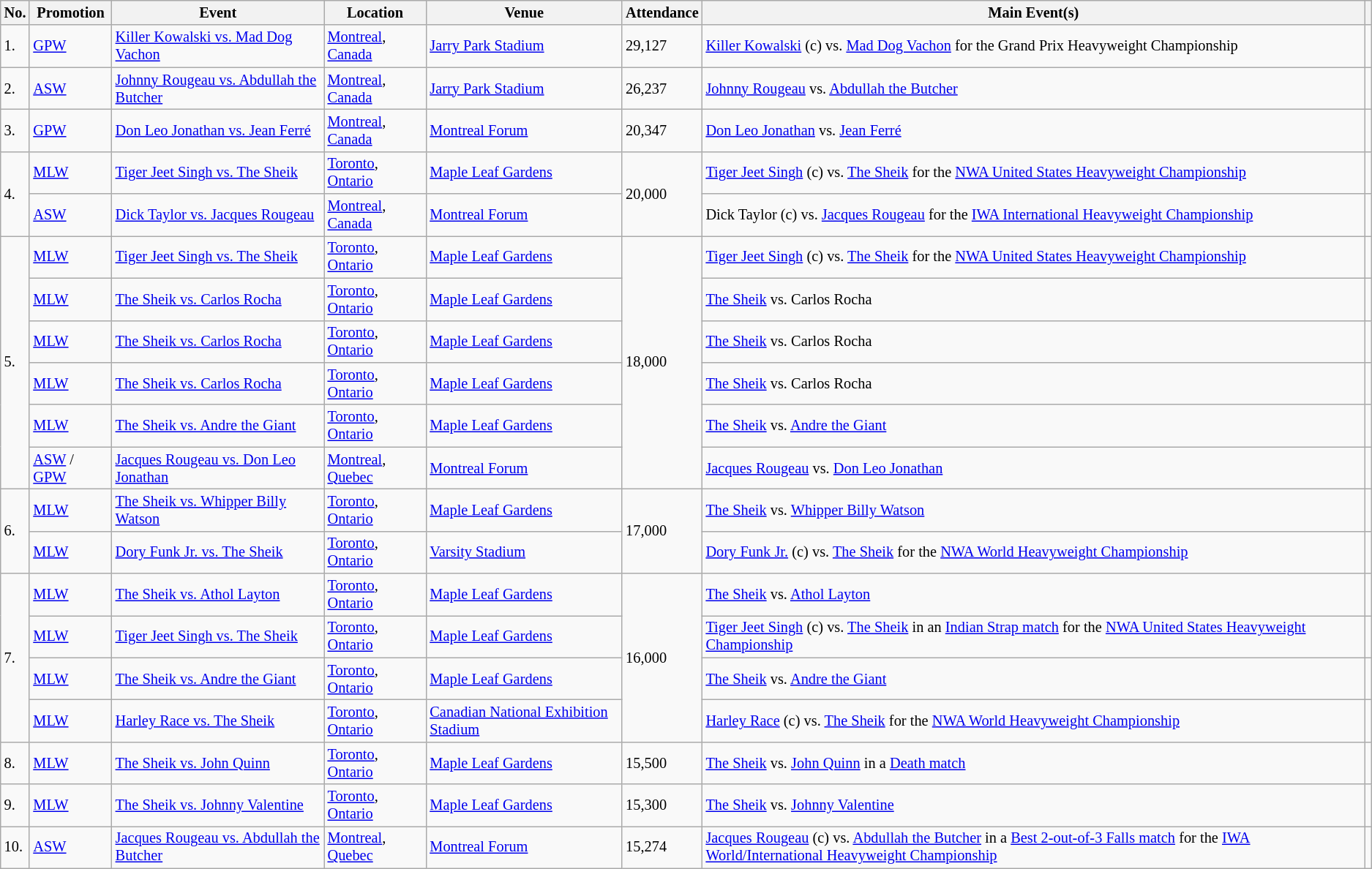<table class="wikitable sortable" style="font-size:85%;">
<tr>
<th>No.</th>
<th>Promotion</th>
<th>Event</th>
<th>Location</th>
<th>Venue</th>
<th>Attendance</th>
<th class=unsortable>Main Event(s)</th>
<th class=unsortable></th>
</tr>
<tr>
<td>1.</td>
<td><a href='#'>GPW</a></td>
<td><a href='#'>Killer Kowalski vs. Mad Dog Vachon</a> <br> </td>
<td><a href='#'>Montreal</a>, <a href='#'>Canada</a></td>
<td><a href='#'>Jarry Park Stadium</a></td>
<td>29,127</td>
<td><a href='#'>Killer Kowalski</a> (c) vs. <a href='#'>Mad Dog Vachon</a> for the Grand Prix Heavyweight Championship</td>
<td></td>
</tr>
<tr>
<td>2.</td>
<td><a href='#'>ASW</a></td>
<td><a href='#'>Johnny Rougeau vs. Abdullah the Butcher</a> <br> </td>
<td><a href='#'>Montreal</a>, <a href='#'>Canada</a></td>
<td><a href='#'>Jarry Park Stadium</a></td>
<td>26,237</td>
<td><a href='#'>Johnny Rougeau</a> vs. <a href='#'>Abdullah the Butcher</a></td>
<td></td>
</tr>
<tr>
<td>3.</td>
<td><a href='#'>GPW</a></td>
<td><a href='#'>Don Leo Jonathan vs. Jean Ferré</a> <br> </td>
<td><a href='#'>Montreal</a>, <a href='#'>Canada</a></td>
<td><a href='#'>Montreal Forum</a></td>
<td>20,347</td>
<td><a href='#'>Don Leo Jonathan</a> vs. <a href='#'>Jean Ferré</a></td>
<td></td>
</tr>
<tr>
<td rowspan=2>4.</td>
<td><a href='#'>MLW</a></td>
<td><a href='#'>Tiger Jeet Singh vs. The Sheik</a> <br> </td>
<td><a href='#'>Toronto</a>, <a href='#'>Ontario</a></td>
<td><a href='#'>Maple Leaf Gardens</a></td>
<td rowspan=2>20,000</td>
<td><a href='#'>Tiger Jeet Singh</a> (c) vs. <a href='#'>The Sheik</a> for the <a href='#'>NWA United States Heavyweight Championship</a></td>
<td></td>
</tr>
<tr>
<td><a href='#'>ASW</a></td>
<td><a href='#'>Dick Taylor vs. Jacques Rougeau</a> <br> </td>
<td><a href='#'>Montreal</a>, <a href='#'>Canada</a></td>
<td><a href='#'>Montreal Forum</a></td>
<td>Dick Taylor (c) vs. <a href='#'>Jacques Rougeau</a> for the <a href='#'>IWA International Heavyweight Championship</a></td>
<td></td>
</tr>
<tr>
<td rowspan=6>5.</td>
<td><a href='#'>MLW</a></td>
<td><a href='#'>Tiger Jeet Singh vs. The Sheik</a> <br> </td>
<td><a href='#'>Toronto</a>, <a href='#'>Ontario</a></td>
<td><a href='#'>Maple Leaf Gardens</a></td>
<td rowspan=6>18,000</td>
<td><a href='#'>Tiger Jeet Singh</a> (c) vs. <a href='#'>The Sheik</a> for the <a href='#'>NWA United States Heavyweight Championship</a></td>
<td></td>
</tr>
<tr>
<td><a href='#'>MLW</a></td>
<td><a href='#'>The Sheik vs. Carlos Rocha</a> <br> </td>
<td><a href='#'>Toronto</a>, <a href='#'>Ontario</a></td>
<td><a href='#'>Maple Leaf Gardens</a></td>
<td><a href='#'>The Sheik</a> vs. Carlos Rocha</td>
<td></td>
</tr>
<tr>
<td><a href='#'>MLW</a></td>
<td><a href='#'>The Sheik vs. Carlos Rocha</a> <br> </td>
<td><a href='#'>Toronto</a>, <a href='#'>Ontario</a></td>
<td><a href='#'>Maple Leaf Gardens</a></td>
<td><a href='#'>The Sheik</a> vs. Carlos Rocha</td>
<td></td>
</tr>
<tr>
<td><a href='#'>MLW</a></td>
<td><a href='#'>The Sheik vs. Carlos Rocha</a> <br> </td>
<td><a href='#'>Toronto</a>, <a href='#'>Ontario</a></td>
<td><a href='#'>Maple Leaf Gardens</a></td>
<td><a href='#'>The Sheik</a> vs. Carlos Rocha</td>
<td></td>
</tr>
<tr>
<td><a href='#'>MLW</a></td>
<td><a href='#'>The Sheik vs. Andre the Giant</a> <br> </td>
<td><a href='#'>Toronto</a>, <a href='#'>Ontario</a></td>
<td><a href='#'>Maple Leaf Gardens</a></td>
<td><a href='#'>The Sheik</a> vs. <a href='#'>Andre the Giant</a></td>
<td></td>
</tr>
<tr>
<td><a href='#'>ASW</a> / <a href='#'>GPW</a></td>
<td><a href='#'>Jacques Rougeau vs. Don Leo Jonathan</a> <br> </td>
<td><a href='#'>Montreal</a>, <a href='#'>Quebec</a></td>
<td><a href='#'>Montreal Forum</a></td>
<td><a href='#'>Jacques Rougeau</a> vs. <a href='#'>Don Leo Jonathan</a></td>
<td></td>
</tr>
<tr>
<td rowspan=2>6.</td>
<td><a href='#'>MLW</a></td>
<td><a href='#'>The Sheik vs. Whipper Billy Watson</a> <br> </td>
<td><a href='#'>Toronto</a>, <a href='#'>Ontario</a></td>
<td><a href='#'>Maple Leaf Gardens</a></td>
<td rowspan=2>17,000</td>
<td><a href='#'>The Sheik</a> vs. <a href='#'>Whipper Billy Watson</a></td>
<td></td>
</tr>
<tr>
<td><a href='#'>MLW</a></td>
<td><a href='#'>Dory Funk Jr. vs. The Sheik</a> <br> </td>
<td><a href='#'>Toronto</a>, <a href='#'>Ontario</a></td>
<td><a href='#'>Varsity Stadium</a></td>
<td><a href='#'>Dory Funk Jr.</a> (c) vs. <a href='#'>The Sheik</a> for the <a href='#'>NWA World Heavyweight Championship</a></td>
<td></td>
</tr>
<tr>
<td rowspan=4>7.</td>
<td><a href='#'>MLW</a></td>
<td><a href='#'>The Sheik vs. Athol Layton</a> <br> </td>
<td><a href='#'>Toronto</a>, <a href='#'>Ontario</a></td>
<td><a href='#'>Maple Leaf Gardens</a></td>
<td rowspan=4>16,000</td>
<td><a href='#'>The Sheik</a> vs. <a href='#'>Athol Layton</a></td>
<td></td>
</tr>
<tr>
<td><a href='#'>MLW</a></td>
<td><a href='#'>Tiger Jeet Singh vs. The Sheik</a> <br> </td>
<td><a href='#'>Toronto</a>, <a href='#'>Ontario</a></td>
<td><a href='#'>Maple Leaf Gardens</a></td>
<td><a href='#'>Tiger Jeet Singh</a> (c) vs. <a href='#'>The Sheik</a> in an <a href='#'>Indian Strap match</a> for the <a href='#'>NWA United States Heavyweight Championship</a></td>
<td></td>
</tr>
<tr>
<td><a href='#'>MLW</a></td>
<td><a href='#'>The Sheik vs. Andre the Giant</a> <br> </td>
<td><a href='#'>Toronto</a>, <a href='#'>Ontario</a></td>
<td><a href='#'>Maple Leaf Gardens</a></td>
<td><a href='#'>The Sheik</a> vs. <a href='#'>Andre the Giant</a></td>
<td></td>
</tr>
<tr>
<td><a href='#'>MLW</a></td>
<td><a href='#'>Harley Race vs. The Sheik</a> <br> </td>
<td><a href='#'>Toronto</a>, <a href='#'>Ontario</a></td>
<td><a href='#'>Canadian National Exhibition Stadium</a></td>
<td><a href='#'>Harley Race</a> (c) vs. <a href='#'>The Sheik</a> for the <a href='#'>NWA World Heavyweight Championship</a></td>
<td></td>
</tr>
<tr>
<td>8.</td>
<td><a href='#'>MLW</a></td>
<td><a href='#'>The Sheik vs. John Quinn</a> <br> </td>
<td><a href='#'>Toronto</a>, <a href='#'>Ontario</a></td>
<td><a href='#'>Maple Leaf Gardens</a></td>
<td>15,500</td>
<td><a href='#'>The Sheik</a> vs. <a href='#'>John Quinn</a> in a <a href='#'>Death match</a></td>
<td></td>
</tr>
<tr>
<td>9.</td>
<td><a href='#'>MLW</a></td>
<td><a href='#'>The Sheik vs. Johnny Valentine</a> <br> </td>
<td><a href='#'>Toronto</a>, <a href='#'>Ontario</a></td>
<td><a href='#'>Maple Leaf Gardens</a></td>
<td>15,300</td>
<td><a href='#'>The Sheik</a> vs. <a href='#'>Johnny Valentine</a></td>
<td></td>
</tr>
<tr>
<td>10.</td>
<td><a href='#'>ASW</a></td>
<td><a href='#'>Jacques Rougeau vs. Abdullah the Butcher</a> <br> </td>
<td><a href='#'>Montreal</a>, <a href='#'>Quebec</a></td>
<td><a href='#'>Montreal Forum</a></td>
<td>15,274</td>
<td><a href='#'>Jacques Rougeau</a> (c) vs. <a href='#'>Abdullah the Butcher</a> in a <a href='#'>Best 2-out-of-3 Falls match</a> for the <a href='#'>IWA World/International Heavyweight Championship</a></td>
<td></td>
</tr>
</table>
